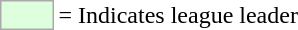<table>
<tr>
<td style="background:#DDFFDD; border:1px solid #aaa; width:2em;"></td>
<td>= Indicates league leader</td>
</tr>
</table>
